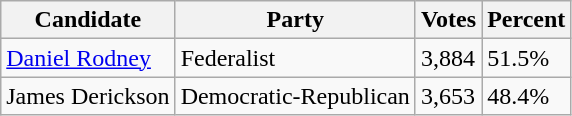<table class=wikitable>
<tr>
<th>Candidate</th>
<th>Party</th>
<th>Votes</th>
<th>Percent</th>
</tr>
<tr>
<td><a href='#'>Daniel Rodney</a></td>
<td>Federalist</td>
<td>3,884</td>
<td>51.5%</td>
</tr>
<tr>
<td>James Derickson</td>
<td>Democratic-Republican</td>
<td>3,653</td>
<td>48.4%</td>
</tr>
</table>
